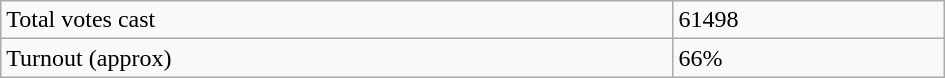<table class="wikitable" style="width:630px">
<tr>
<td>Total votes cast</td>
<td>61498</td>
</tr>
<tr>
<td>Turnout (approx)</td>
<td>66%</td>
</tr>
</table>
